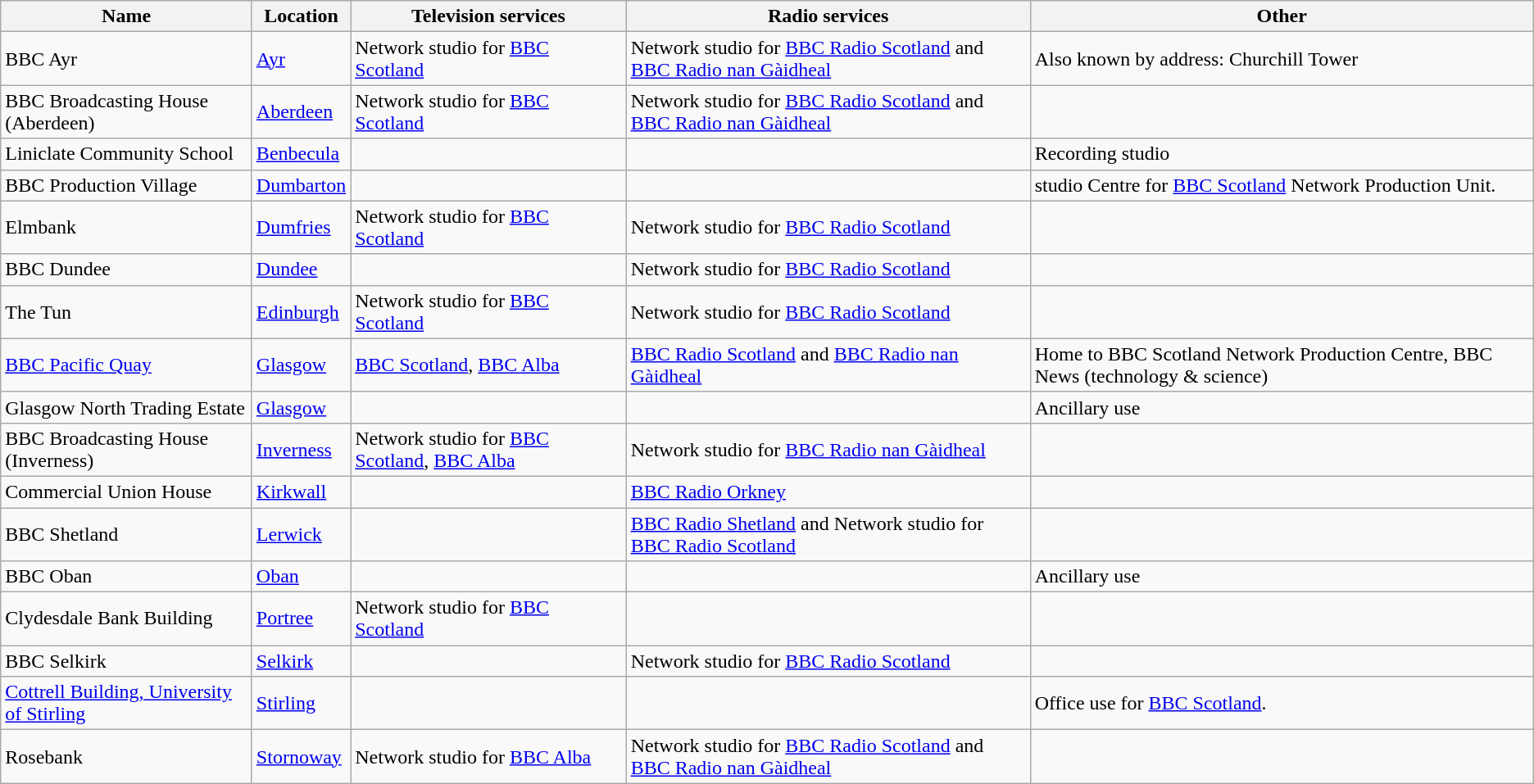<table class="wikitable sortable">
<tr>
<th>Name</th>
<th>Location</th>
<th>Television services</th>
<th>Radio services</th>
<th>Other</th>
</tr>
<tr>
<td>BBC Ayr</td>
<td><a href='#'>Ayr</a></td>
<td>Network studio for <a href='#'>BBC Scotland</a></td>
<td>Network studio for <a href='#'>BBC Radio Scotland</a> and <a href='#'>BBC Radio nan Gàidheal</a></td>
<td>Also known by address: Churchill Tower</td>
</tr>
<tr>
<td>BBC Broadcasting House (Aberdeen)</td>
<td><a href='#'>Aberdeen</a></td>
<td>Network studio for <a href='#'>BBC Scotland</a></td>
<td>Network studio for <a href='#'>BBC Radio Scotland</a> and <a href='#'>BBC Radio nan Gàidheal</a></td>
<td></td>
</tr>
<tr>
<td>Liniclate Community School</td>
<td><a href='#'>Benbecula</a></td>
<td></td>
<td></td>
<td>Recording studio</td>
</tr>
<tr>
<td>BBC Production Village</td>
<td><a href='#'>Dumbarton</a></td>
<td></td>
<td></td>
<td>studio Centre for <a href='#'>BBC Scotland</a> Network Production Unit.</td>
</tr>
<tr>
<td>Elmbank</td>
<td><a href='#'>Dumfries</a></td>
<td>Network studio for <a href='#'>BBC Scotland</a></td>
<td>Network studio for <a href='#'>BBC Radio Scotland</a></td>
<td></td>
</tr>
<tr>
<td>BBC Dundee</td>
<td><a href='#'>Dundee</a></td>
<td></td>
<td>Network studio for <a href='#'>BBC Radio Scotland</a></td>
<td></td>
</tr>
<tr>
<td>The Tun</td>
<td><a href='#'>Edinburgh</a></td>
<td>Network studio for <a href='#'>BBC Scotland</a></td>
<td>Network studio for <a href='#'>BBC Radio Scotland</a></td>
<td></td>
</tr>
<tr>
<td><a href='#'>BBC Pacific Quay</a></td>
<td><a href='#'>Glasgow</a></td>
<td><a href='#'>BBC Scotland</a>, <a href='#'>BBC Alba</a></td>
<td><a href='#'>BBC Radio Scotland</a> and <a href='#'>BBC Radio nan Gàidheal</a></td>
<td>Home to BBC Scotland Network Production Centre, BBC News (technology & science)</td>
</tr>
<tr>
<td>Glasgow North Trading Estate</td>
<td><a href='#'>Glasgow</a></td>
<td></td>
<td></td>
<td>Ancillary use</td>
</tr>
<tr>
<td>BBC Broadcasting House (Inverness)</td>
<td><a href='#'>Inverness</a></td>
<td>Network studio for <a href='#'>BBC Scotland</a>, <a href='#'>BBC Alba</a></td>
<td>Network studio for <a href='#'>BBC Radio nan Gàidheal</a></td>
<td></td>
</tr>
<tr>
<td>Commercial Union House</td>
<td><a href='#'>Kirkwall</a></td>
<td></td>
<td><a href='#'>BBC Radio Orkney</a></td>
<td></td>
</tr>
<tr>
<td>BBC Shetland</td>
<td><a href='#'>Lerwick</a></td>
<td></td>
<td><a href='#'>BBC Radio Shetland</a> and Network studio for <a href='#'>BBC Radio Scotland</a></td>
<td></td>
</tr>
<tr>
<td>BBC Oban</td>
<td><a href='#'>Oban</a></td>
<td></td>
<td></td>
<td>Ancillary use</td>
</tr>
<tr>
<td>Clydesdale Bank Building</td>
<td><a href='#'>Portree</a></td>
<td>Network studio for <a href='#'>BBC Scotland</a></td>
<td></td>
<td></td>
</tr>
<tr>
<td>BBC Selkirk</td>
<td><a href='#'>Selkirk</a></td>
<td></td>
<td>Network studio for <a href='#'>BBC Radio Scotland</a></td>
<td></td>
</tr>
<tr>
<td><a href='#'>Cottrell Building, University of Stirling</a></td>
<td><a href='#'>Stirling</a></td>
<td></td>
<td></td>
<td>Office use for <a href='#'>BBC Scotland</a>.</td>
</tr>
<tr>
<td>Rosebank</td>
<td><a href='#'>Stornoway</a></td>
<td>Network studio for <a href='#'>BBC Alba</a></td>
<td>Network studio for <a href='#'>BBC Radio Scotland</a> and <a href='#'>BBC Radio nan Gàidheal</a></td>
<td></td>
</tr>
</table>
